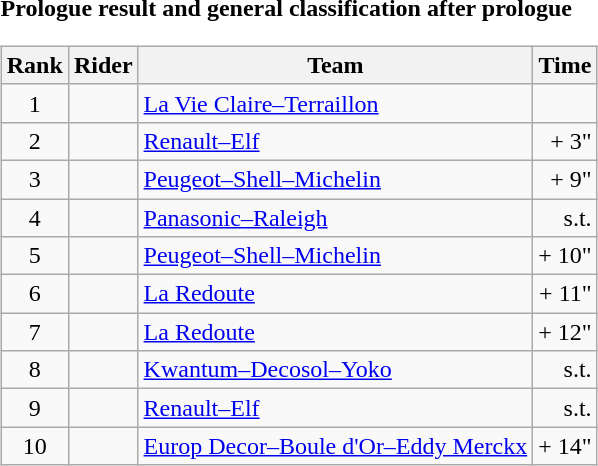<table>
<tr>
<td><strong>Prologue result and general classification after prologue</strong><br><table class="wikitable">
<tr>
<th scope="col">Rank</th>
<th scope="col">Rider</th>
<th scope="col">Team</th>
<th scope="col">Time</th>
</tr>
<tr>
<td style="text-align:center;">1</td>
<td> </td>
<td><a href='#'>La Vie Claire–Terraillon</a></td>
<td style="text-align:right;"></td>
</tr>
<tr>
<td style="text-align:center;">2</td>
<td></td>
<td><a href='#'>Renault–Elf</a></td>
<td style="text-align:right;">+ 3"</td>
</tr>
<tr>
<td style="text-align:center;">3</td>
<td></td>
<td><a href='#'>Peugeot–Shell–Michelin</a></td>
<td style="text-align:right;">+ 9"</td>
</tr>
<tr>
<td style="text-align:center;">4</td>
<td></td>
<td><a href='#'>Panasonic–Raleigh</a></td>
<td style="text-align:right;">s.t.</td>
</tr>
<tr>
<td style="text-align:center;">5</td>
<td></td>
<td><a href='#'>Peugeot–Shell–Michelin</a></td>
<td style="text-align:right;">+ 10"</td>
</tr>
<tr>
<td style="text-align:center;">6</td>
<td></td>
<td><a href='#'>La Redoute</a></td>
<td style="text-align:right;">+ 11"</td>
</tr>
<tr>
<td style="text-align:center;">7</td>
<td></td>
<td><a href='#'>La Redoute</a></td>
<td style="text-align:right;">+ 12"</td>
</tr>
<tr>
<td style="text-align:center;">8</td>
<td></td>
<td><a href='#'>Kwantum–Decosol–Yoko</a></td>
<td style="text-align:right;">s.t.</td>
</tr>
<tr>
<td style="text-align:center;">9</td>
<td></td>
<td><a href='#'>Renault–Elf</a></td>
<td style="text-align:right;">s.t.</td>
</tr>
<tr>
<td style="text-align:center;">10</td>
<td></td>
<td><a href='#'>Europ Decor–Boule d'Or–Eddy Merckx</a></td>
<td style="text-align:right;">+ 14"</td>
</tr>
</table>
</td>
</tr>
</table>
